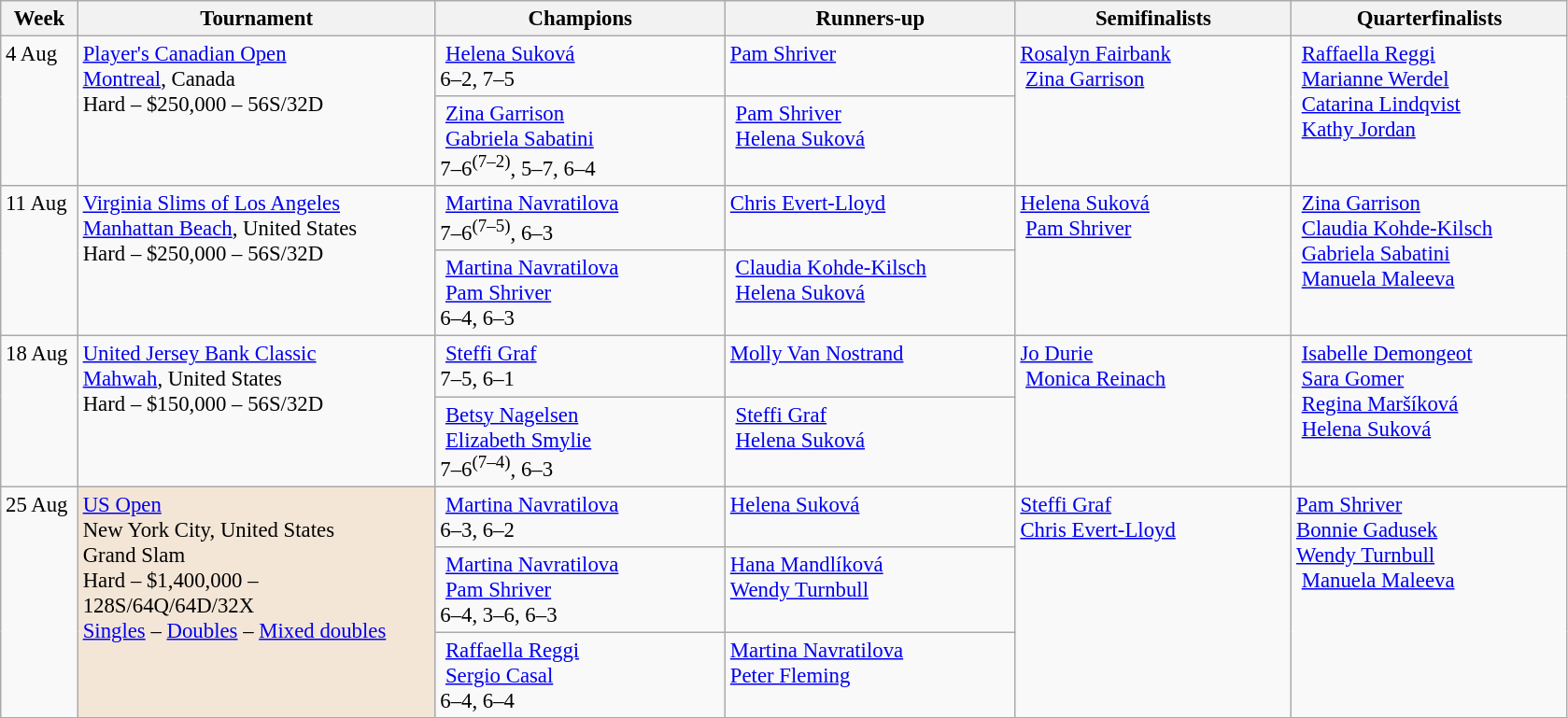<table class=wikitable style=font-size:95%>
<tr>
<th style="width:48px;">Week</th>
<th style="width:248px;">Tournament</th>
<th style="width:200px;">Champions</th>
<th style="width:200px;">Runners-up</th>
<th style="width:190px;">Semifinalists</th>
<th style="width:190px;">Quarterfinalists</th>
</tr>
<tr valign="top">
<td rowspan=2>4 Aug</td>
<td rowspan=2><a href='#'>Player's Canadian Open</a><br> <a href='#'>Montreal</a>, Canada<br>Hard – $250,000 – 56S/32D</td>
<td> <a href='#'>Helena Suková</a><br>6–2, 7–5</td>
<td> <a href='#'>Pam Shriver</a></td>
<td rowspan=2> <a href='#'>Rosalyn Fairbank</a><br> <a href='#'>Zina Garrison</a></td>
<td rowspan=2> <a href='#'>Raffaella Reggi</a><br> <a href='#'>Marianne Werdel</a><br>  <a href='#'>Catarina Lindqvist</a><br> <a href='#'>Kathy Jordan</a></td>
</tr>
<tr valign="top">
<td> <a href='#'>Zina Garrison</a><br> <a href='#'>Gabriela Sabatini</a><br> 7–6<sup>(7–2)</sup>, 5–7, 6–4</td>
<td> <a href='#'>Pam Shriver</a><br> <a href='#'>Helena Suková</a></td>
</tr>
<tr valign="top">
<td rowspan=2>11 Aug</td>
<td rowspan=2><a href='#'>Virginia Slims of Los Angeles</a><br> <a href='#'>Manhattan Beach</a>, United States<br>Hard – $250,000 – 56S/32D</td>
<td> <a href='#'>Martina Navratilova</a><br>7–6<sup>(7–5)</sup>, 6–3</td>
<td> <a href='#'>Chris Evert-Lloyd</a></td>
<td rowspan=2> <a href='#'>Helena Suková</a><br> <a href='#'>Pam Shriver</a></td>
<td rowspan=2> <a href='#'>Zina Garrison</a><br> <a href='#'>Claudia Kohde-Kilsch</a>  <a href='#'>Gabriela Sabatini</a><br> <a href='#'>Manuela Maleeva</a></td>
</tr>
<tr valign="top">
<td> <a href='#'>Martina Navratilova</a><br> <a href='#'>Pam Shriver</a><br> 6–4, 6–3</td>
<td> <a href='#'>Claudia Kohde-Kilsch</a><br> <a href='#'>Helena Suková</a></td>
</tr>
<tr valign=top>
<td rowspan=2>18 Aug</td>
<td rowspan=2><a href='#'>United Jersey Bank Classic</a><br> <a href='#'>Mahwah</a>, United States<br>Hard – $150,000 – 56S/32D</td>
<td> <a href='#'>Steffi Graf</a><br>7–5, 6–1</td>
<td> <a href='#'>Molly Van Nostrand</a></td>
<td rowspan=2> <a href='#'>Jo Durie</a><br> <a href='#'>Monica Reinach</a></td>
<td rowspan=2> <a href='#'>Isabelle Demongeot</a><br> <a href='#'>Sara Gomer</a><br>  <a href='#'>Regina Maršíková</a><br> <a href='#'>Helena Suková</a></td>
</tr>
<tr valign="top">
<td> <a href='#'>Betsy Nagelsen</a><br> <a href='#'>Elizabeth Smylie</a> <br> 7–6<sup>(7–4)</sup>, 6–3</td>
<td> <a href='#'>Steffi Graf</a><br> <a href='#'>Helena Suková</a></td>
</tr>
<tr valign=top>
<td rowspan=3>25 Aug</td>
<td rowspan=3 style="background:#F3E6D7;"><a href='#'>US Open</a><br> New York City, United States<br>Grand Slam <br>Hard – $1,400,000 – 128S/64Q/64D/32X <br><a href='#'>Singles</a> – <a href='#'>Doubles</a> – <a href='#'>Mixed doubles</a></td>
<td> <a href='#'>Martina Navratilova</a> <br>6–3, 6–2</td>
<td> <a href='#'>Helena Suková</a></td>
<td rowspan=3> <a href='#'>Steffi Graf</a> <br> <a href='#'>Chris Evert-Lloyd</a> <br></td>
<td rowspan=3> <a href='#'>Pam Shriver</a> <br> <a href='#'>Bonnie Gadusek</a><br>  <a href='#'>Wendy Turnbull</a><br> <a href='#'>Manuela Maleeva</a></td>
</tr>
<tr valign="top">
<td> <a href='#'>Martina Navratilova</a><br> <a href='#'>Pam Shriver</a> <br>6–4, 3–6, 6–3</td>
<td> <a href='#'>Hana Mandlíková</a><br>  <a href='#'>Wendy Turnbull</a></td>
</tr>
<tr valign="top">
<td> <a href='#'>Raffaella Reggi</a><br> <a href='#'>Sergio Casal</a> <br>6–4, 6–4</td>
<td> <a href='#'>Martina Navratilova</a><br>  <a href='#'>Peter Fleming</a></td>
</tr>
</table>
